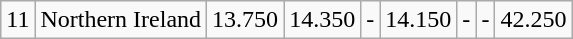<table class="wikitable">
<tr>
<td>11</td>
<td>Northern Ireland</td>
<td>13.750</td>
<td>14.350</td>
<td>-</td>
<td>14.150</td>
<td>-</td>
<td>-</td>
<td>42.250</td>
</tr>
</table>
